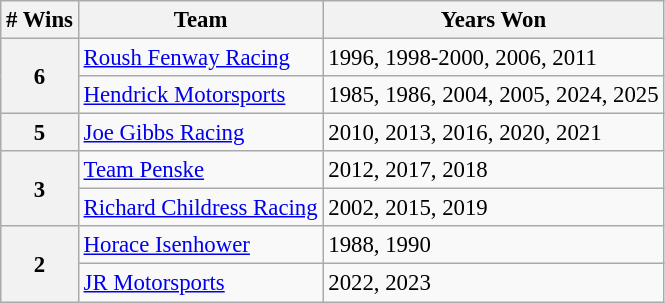<table class="wikitable" style="font-size: 95%;">
<tr>
<th># Wins</th>
<th>Team</th>
<th>Years Won</th>
</tr>
<tr>
<th rowspan="2">6</th>
<td><a href='#'>Roush Fenway Racing</a></td>
<td>1996, 1998-2000, 2006, 2011</td>
</tr>
<tr>
<td><a href='#'>Hendrick Motorsports</a></td>
<td>1985, 1986, 2004, 2005, 2024, 2025</td>
</tr>
<tr>
<th>5</th>
<td><a href='#'>Joe Gibbs Racing</a></td>
<td>2010, 2013, 2016, 2020, 2021</td>
</tr>
<tr>
<th rowspan="2">3</th>
<td><a href='#'>Team Penske</a></td>
<td>2012, 2017, 2018</td>
</tr>
<tr>
<td><a href='#'>Richard Childress Racing</a></td>
<td>2002, 2015, 2019</td>
</tr>
<tr>
<th rowspan="2">2</th>
<td><a href='#'>Horace Isenhower</a></td>
<td>1988, 1990</td>
</tr>
<tr>
<td><a href='#'>JR Motorsports</a></td>
<td>2022, 2023</td>
</tr>
</table>
